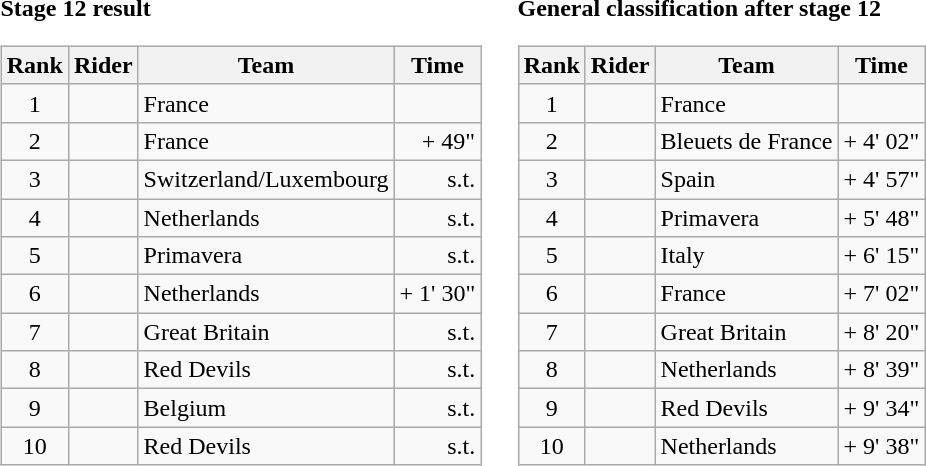<table>
<tr>
<td><strong>Stage 12 result</strong><br><table class="wikitable">
<tr>
<th scope="col">Rank</th>
<th scope="col">Rider</th>
<th scope="col">Team</th>
<th scope="col">Time</th>
</tr>
<tr>
<td style="text-align:center;">1</td>
<td></td>
<td>France</td>
<td style="text-align:right;"></td>
</tr>
<tr>
<td style="text-align:center;">2</td>
<td></td>
<td>France</td>
<td style="text-align:right;">+ 49"</td>
</tr>
<tr>
<td style="text-align:center;">3</td>
<td></td>
<td>Switzerland/Luxembourg</td>
<td style="text-align:right;">s.t.</td>
</tr>
<tr>
<td style="text-align:center;">4</td>
<td></td>
<td>Netherlands</td>
<td style="text-align:right;">s.t.</td>
</tr>
<tr>
<td style="text-align:center;">5</td>
<td></td>
<td>Primavera</td>
<td style="text-align:right;">s.t.</td>
</tr>
<tr>
<td style="text-align:center;">6</td>
<td></td>
<td>Netherlands</td>
<td style="text-align:right;">+ 1' 30"</td>
</tr>
<tr>
<td style="text-align:center;">7</td>
<td></td>
<td>Great Britain</td>
<td style="text-align:right;">s.t.</td>
</tr>
<tr>
<td style="text-align:center;">8</td>
<td></td>
<td>Red Devils</td>
<td style="text-align:right;">s.t.</td>
</tr>
<tr>
<td style="text-align:center;">9</td>
<td></td>
<td>Belgium</td>
<td style="text-align:right;">s.t.</td>
</tr>
<tr>
<td style="text-align:center;">10</td>
<td></td>
<td>Red Devils</td>
<td style="text-align:right;">s.t.</td>
</tr>
</table>
</td>
<td></td>
<td><strong>General classification after stage 12</strong><br><table class="wikitable">
<tr>
<th scope="col">Rank</th>
<th scope="col">Rider</th>
<th scope="col">Team</th>
<th scope="col">Time</th>
</tr>
<tr>
<td style="text-align:center;">1</td>
<td></td>
<td>France</td>
<td style="text-align:right;"></td>
</tr>
<tr>
<td style="text-align:center;">2</td>
<td></td>
<td>Bleuets de France</td>
<td style="text-align:right;">+ 4' 02"</td>
</tr>
<tr>
<td style="text-align:center;">3</td>
<td></td>
<td>Spain</td>
<td style="text-align:right;">+ 4' 57"</td>
</tr>
<tr>
<td style="text-align:center;">4</td>
<td></td>
<td>Primavera</td>
<td style="text-align:right;">+ 5' 48"</td>
</tr>
<tr>
<td style="text-align:center;">5</td>
<td></td>
<td>Italy</td>
<td style="text-align:right;">+ 6' 15"</td>
</tr>
<tr>
<td style="text-align:center;">6</td>
<td></td>
<td>France</td>
<td style="text-align:right;">+ 7' 02"</td>
</tr>
<tr>
<td style="text-align:center;">7</td>
<td></td>
<td>Great Britain</td>
<td style="text-align:right;">+ 8' 20"</td>
</tr>
<tr>
<td style="text-align:center;">8</td>
<td></td>
<td>Netherlands</td>
<td style="text-align:right;">+ 8' 39"</td>
</tr>
<tr>
<td style="text-align:center;">9</td>
<td></td>
<td>Red Devils</td>
<td style="text-align:right;">+ 9' 34"</td>
</tr>
<tr>
<td style="text-align:center;">10</td>
<td></td>
<td>Netherlands</td>
<td style="text-align:right;">+ 9' 38"</td>
</tr>
</table>
</td>
</tr>
</table>
